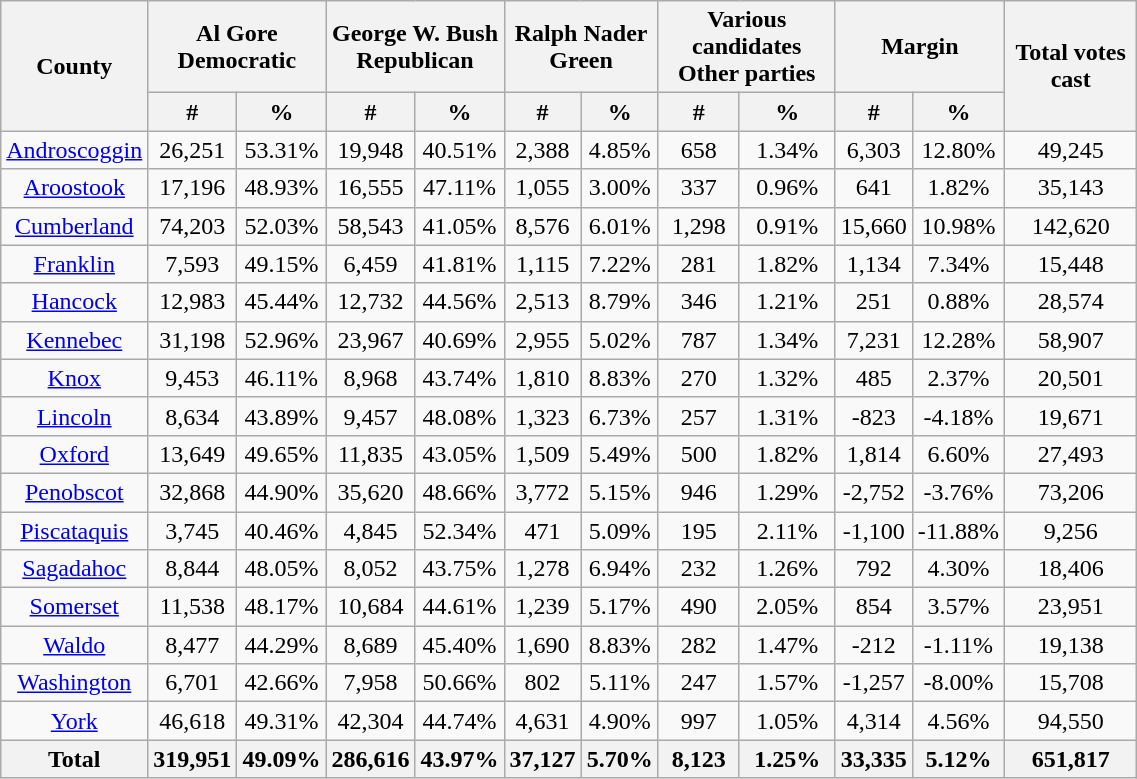<table width="60%"  class="wikitable sortable" style="text-align:center">
<tr>
<th style="text-align:center;" rowspan="2">County</th>
<th style="text-align:center;" colspan="2">Al Gore <br>Democratic</th>
<th style="text-align:center;" colspan="2">George W. Bush<br>Republican</th>
<th style="text-align:center;" colspan="2">Ralph Nader<br>Green</th>
<th style="text-align:center;" colspan="2">Various candidates<br>Other parties</th>
<th style="text-align:center;" colspan="2">Margin</th>
<th style="text-align:center;" rowspan="2">Total votes cast</th>
</tr>
<tr>
<th style="text-align:center;" data-sort-type="number">#</th>
<th style="text-align:center;" data-sort-type="number">%</th>
<th style="text-align:center;" data-sort-type="number">#</th>
<th style="text-align:center;" data-sort-type="number">%</th>
<th style="text-align:center;" data-sort-type="number">#</th>
<th style="text-align:center;" data-sort-type="number">%</th>
<th style="text-align:center;" data-sort-type="number">#</th>
<th style="text-align:center;" data-sort-type="number">%</th>
<th style="text-align:center;" data-sort-type="number">#</th>
<th style="text-align:center;" data-sort-type="number">%</th>
</tr>
<tr style="text-align:center;">
<td><a href='#'>Androscoggin</a></td>
<td>26,251</td>
<td>53.31%</td>
<td>19,948</td>
<td>40.51%</td>
<td>2,388</td>
<td>4.85%</td>
<td>658</td>
<td>1.34%</td>
<td>6,303</td>
<td>12.80%</td>
<td>49,245</td>
</tr>
<tr style="text-align:center;">
<td><a href='#'>Aroostook</a></td>
<td>17,196</td>
<td>48.93%</td>
<td>16,555</td>
<td>47.11%</td>
<td>1,055</td>
<td>3.00%</td>
<td>337</td>
<td>0.96%</td>
<td>641</td>
<td>1.82%</td>
<td>35,143</td>
</tr>
<tr style="text-align:center;">
<td><a href='#'>Cumberland</a></td>
<td>74,203</td>
<td>52.03%</td>
<td>58,543</td>
<td>41.05%</td>
<td>8,576</td>
<td>6.01%</td>
<td>1,298</td>
<td>0.91%</td>
<td>15,660</td>
<td>10.98%</td>
<td>142,620</td>
</tr>
<tr style="text-align:center;">
<td><a href='#'>Franklin</a></td>
<td>7,593</td>
<td>49.15%</td>
<td>6,459</td>
<td>41.81%</td>
<td>1,115</td>
<td>7.22%</td>
<td>281</td>
<td>1.82%</td>
<td>1,134</td>
<td>7.34%</td>
<td>15,448</td>
</tr>
<tr style="text-align:center;">
<td><a href='#'>Hancock</a></td>
<td>12,983</td>
<td>45.44%</td>
<td>12,732</td>
<td>44.56%</td>
<td>2,513</td>
<td>8.79%</td>
<td>346</td>
<td>1.21%</td>
<td>251</td>
<td>0.88%</td>
<td>28,574</td>
</tr>
<tr style="text-align:center;">
<td><a href='#'>Kennebec</a></td>
<td>31,198</td>
<td>52.96%</td>
<td>23,967</td>
<td>40.69%</td>
<td>2,955</td>
<td>5.02%</td>
<td>787</td>
<td>1.34%</td>
<td>7,231</td>
<td>12.28%</td>
<td>58,907</td>
</tr>
<tr style="text-align:center;">
<td><a href='#'>Knox</a></td>
<td>9,453</td>
<td>46.11%</td>
<td>8,968</td>
<td>43.74%</td>
<td>1,810</td>
<td>8.83%</td>
<td>270</td>
<td>1.32%</td>
<td>485</td>
<td>2.37%</td>
<td>20,501</td>
</tr>
<tr style="text-align:center;">
<td><a href='#'>Lincoln</a></td>
<td>8,634</td>
<td>43.89%</td>
<td>9,457</td>
<td>48.08%</td>
<td>1,323</td>
<td>6.73%</td>
<td>257</td>
<td>1.31%</td>
<td>-823</td>
<td>-4.18%</td>
<td>19,671</td>
</tr>
<tr style="text-align:center;">
<td><a href='#'>Oxford</a></td>
<td>13,649</td>
<td>49.65%</td>
<td>11,835</td>
<td>43.05%</td>
<td>1,509</td>
<td>5.49%</td>
<td>500</td>
<td>1.82%</td>
<td>1,814</td>
<td>6.60%</td>
<td>27,493</td>
</tr>
<tr style="text-align:center;">
<td><a href='#'>Penobscot</a></td>
<td>32,868</td>
<td>44.90%</td>
<td>35,620</td>
<td>48.66%</td>
<td>3,772</td>
<td>5.15%</td>
<td>946</td>
<td>1.29%</td>
<td>-2,752</td>
<td>-3.76%</td>
<td>73,206</td>
</tr>
<tr style="text-align:center;">
<td><a href='#'>Piscataquis</a></td>
<td>3,745</td>
<td>40.46%</td>
<td>4,845</td>
<td>52.34%</td>
<td>471</td>
<td>5.09%</td>
<td>195</td>
<td>2.11%</td>
<td>-1,100</td>
<td>-11.88%</td>
<td>9,256</td>
</tr>
<tr style="text-align:center;">
<td><a href='#'>Sagadahoc</a></td>
<td>8,844</td>
<td>48.05%</td>
<td>8,052</td>
<td>43.75%</td>
<td>1,278</td>
<td>6.94%</td>
<td>232</td>
<td>1.26%</td>
<td>792</td>
<td>4.30%</td>
<td>18,406</td>
</tr>
<tr style="text-align:center;">
<td><a href='#'>Somerset</a></td>
<td>11,538</td>
<td>48.17%</td>
<td>10,684</td>
<td>44.61%</td>
<td>1,239</td>
<td>5.17%</td>
<td>490</td>
<td>2.05%</td>
<td>854</td>
<td>3.57%</td>
<td>23,951</td>
</tr>
<tr style="text-align:center;">
<td><a href='#'>Waldo</a></td>
<td>8,477</td>
<td>44.29%</td>
<td>8,689</td>
<td>45.40%</td>
<td>1,690</td>
<td>8.83%</td>
<td>282</td>
<td>1.47%</td>
<td>-212</td>
<td>-1.11%</td>
<td>19,138</td>
</tr>
<tr style="text-align:center;">
<td><a href='#'>Washington</a></td>
<td>6,701</td>
<td>42.66%</td>
<td>7,958</td>
<td>50.66%</td>
<td>802</td>
<td>5.11%</td>
<td>247</td>
<td>1.57%</td>
<td>-1,257</td>
<td>-8.00%</td>
<td>15,708</td>
</tr>
<tr style="text-align:center;">
<td><a href='#'>York</a></td>
<td>46,618</td>
<td>49.31%</td>
<td>42,304</td>
<td>44.74%</td>
<td>4,631</td>
<td>4.90%</td>
<td>997</td>
<td>1.05%</td>
<td>4,314</td>
<td>4.56%</td>
<td>94,550</td>
</tr>
<tr>
<th>Total</th>
<th>319,951</th>
<th>49.09%</th>
<th>286,616</th>
<th>43.97%</th>
<th>37,127</th>
<th>5.70%</th>
<th>8,123</th>
<th>1.25%</th>
<th>33,335</th>
<th>5.12%</th>
<th>651,817</th>
</tr>
</table>
